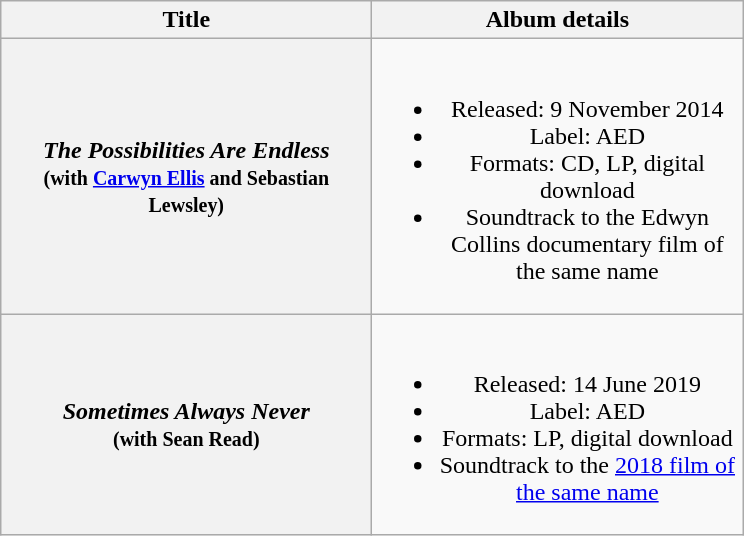<table class="wikitable plainrowheaders" style="text-align:center;">
<tr>
<th scope="col" style="width:15em;">Title</th>
<th scope="col" style="width:15em;">Album details</th>
</tr>
<tr>
<th scope="row"><em>The Possibilities Are Endless</em><br><small>(with <a href='#'>Carwyn Ellis</a> and Sebastian Lewsley)</small></th>
<td><br><ul><li>Released: 9 November 2014</li><li>Label: AED</li><li>Formats: CD, LP, digital download</li><li>Soundtrack to the Edwyn Collins documentary film of the same name</li></ul></td>
</tr>
<tr>
<th scope="row"><em>Sometimes Always Never</em><br><small>(with Sean Read)</small></th>
<td><br><ul><li>Released: 14 June 2019</li><li>Label: AED</li><li>Formats: LP, digital download</li><li>Soundtrack to the <a href='#'>2018 film of the same name</a></li></ul></td>
</tr>
</table>
